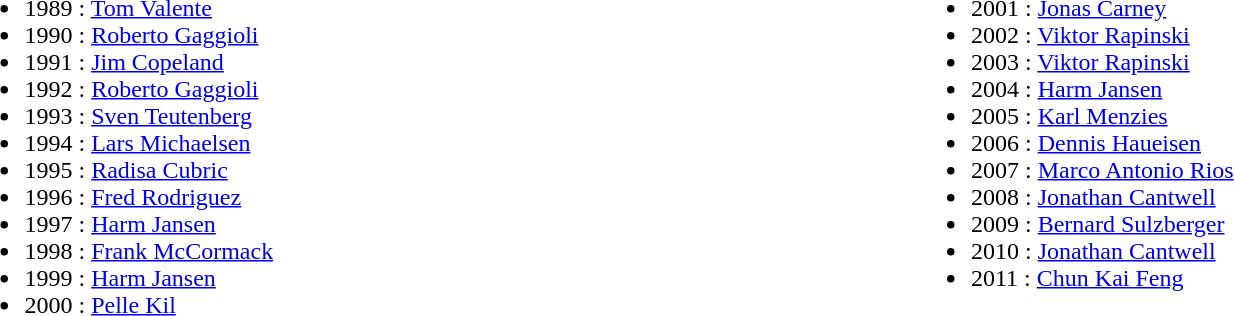<table width="100%">
<tr>
<td valign="top" width="50%"><br><ul><li>1989 :  <a href='#'>Tom Valente</a></li><li>1990 :  <a href='#'>Roberto Gaggioli</a></li><li>1991 :  <a href='#'>Jim Copeland</a></li><li>1992 :  <a href='#'>Roberto Gaggioli</a></li><li>1993 :  <a href='#'>Sven Teutenberg</a></li><li>1994 :  <a href='#'>Lars Michaelsen</a></li><li>1995 :  <a href='#'>Radisa Cubric</a></li><li>1996 :  <a href='#'>Fred Rodriguez</a></li><li>1997 :  <a href='#'>Harm Jansen</a></li><li>1998 :  <a href='#'>Frank McCormack</a></li><li>1999 :  <a href='#'>Harm Jansen</a></li><li>2000 :  <a href='#'>Pelle Kil</a></li></ul></td>
<td valign="top" width="50%"><br><ul><li>2001 :  <a href='#'>Jonas Carney</a></li><li>2002 :  <a href='#'>Viktor Rapinski</a></li><li>2003 :  <a href='#'>Viktor Rapinski</a></li><li>2004 :  <a href='#'>Harm Jansen</a></li><li>2005 :  <a href='#'>Karl Menzies</a></li><li>2006 :  <a href='#'>Dennis Haueisen</a></li><li>2007 :  <a href='#'>Marco Antonio Rios</a></li><li>2008 :  <a href='#'>Jonathan Cantwell</a></li><li>2009 :  <a href='#'>Bernard Sulzberger</a></li><li>2010 :  <a href='#'>Jonathan Cantwell</a></li><li>2011 :  <a href='#'>Chun Kai Feng</a></li></ul></td>
</tr>
</table>
